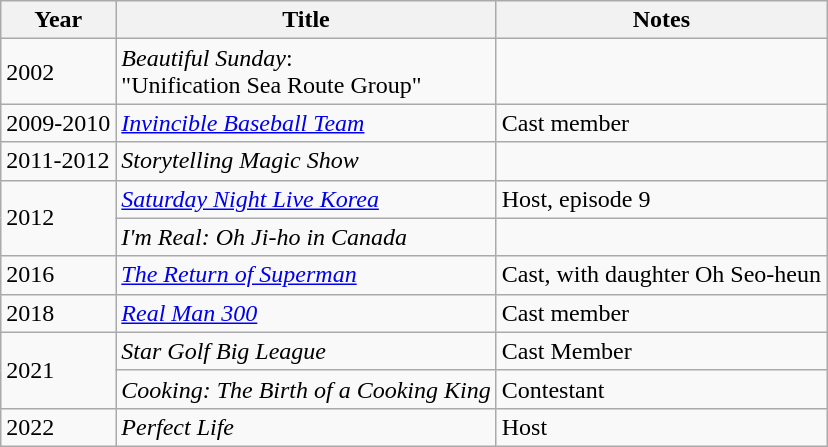<table class="wikitable sortable">
<tr>
<th>Year</th>
<th>Title</th>
<th>Notes</th>
</tr>
<tr>
<td>2002</td>
<td><em>Beautiful Sunday</em>:<br>"Unification Sea Route Group"</td>
<td></td>
</tr>
<tr>
<td>2009-2010</td>
<td><em><a href='#'>Invincible Baseball Team</a></em></td>
<td>Cast member</td>
</tr>
<tr>
<td>2011-2012</td>
<td><em>Storytelling Magic Show</em></td>
<td></td>
</tr>
<tr>
<td rowspan="2">2012</td>
<td><em><a href='#'>Saturday Night Live Korea</a></em></td>
<td>Host, episode 9</td>
</tr>
<tr>
<td><em>I'm Real: Oh Ji-ho in Canada</em></td>
<td></td>
</tr>
<tr>
<td>2016</td>
<td><em><a href='#'>The Return of Superman</a></em></td>
<td>Cast, with daughter Oh Seo-heun</td>
</tr>
<tr>
<td>2018</td>
<td><em><a href='#'>Real Man 300</a></em></td>
<td>Cast member</td>
</tr>
<tr>
<td rowspan="2">2021</td>
<td><em>Star Golf Big League</em></td>
<td>Cast Member</td>
</tr>
<tr>
<td><em>Cooking: The Birth of a Cooking King</em></td>
<td>Contestant </td>
</tr>
<tr>
<td>2022</td>
<td><em>Perfect Life</em></td>
<td>Host</td>
</tr>
</table>
